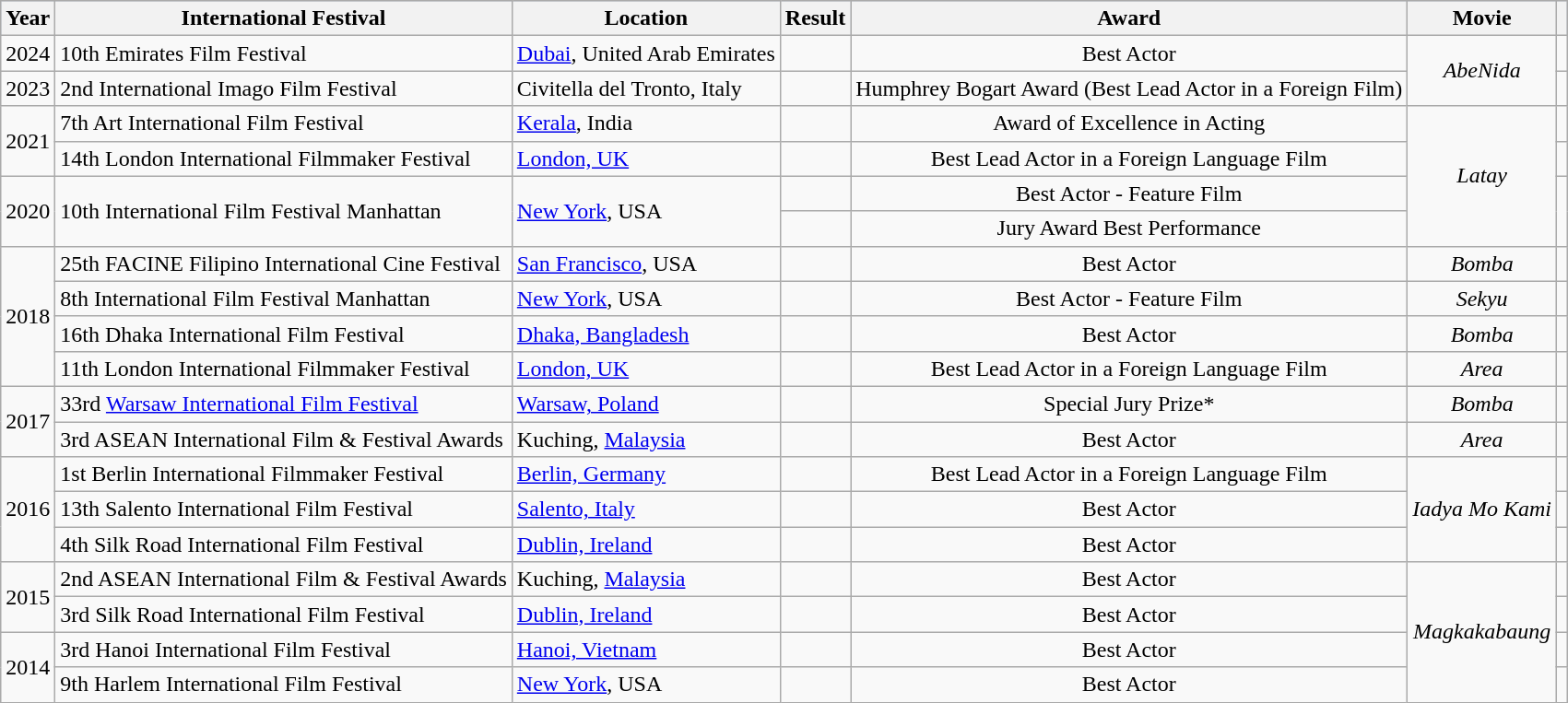<table class="wikitable sortable">
<tr style="background:#b0c4de; text-align:center;">
<th>Year</th>
<th>International Festival</th>
<th>Location</th>
<th>Result</th>
<th>Award</th>
<th>Movie</th>
<th></th>
</tr>
<tr>
<td align="center">2024</td>
<td>10th Emirates Film Festival</td>
<td><a href='#'>Dubai</a>, United Arab Emirates</td>
<td></td>
<td align="center">Best Actor</td>
<td rowspan="2" align="center"><em>AbeNida</em></td>
<td></td>
</tr>
<tr>
<td align="center">2023</td>
<td>2nd International Imago Film Festival</td>
<td>Civitella del Tronto, Italy</td>
<td></td>
<td align="center">Humphrey Bogart Award (Best Lead Actor in a Foreign Film)</td>
<td></td>
</tr>
<tr>
<td rowspan="2" align="center">2021</td>
<td>7th Art International Film Festival</td>
<td><a href='#'>Kerala</a>, India</td>
<td></td>
<td align="center">Award of Excellence in Acting</td>
<td rowspan="4" align="center"><em>Latay</em></td>
<td></td>
</tr>
<tr>
<td>14th London International Filmmaker Festival</td>
<td><a href='#'>London, UK</a></td>
<td></td>
<td align="center">Best Lead Actor in a Foreign Language Film</td>
<td></td>
</tr>
<tr>
<td rowspan="2" align="center">2020</td>
<td rowspan="2">10th International Film Festival Manhattan</td>
<td rowspan="2"><a href='#'>New York</a>, USA</td>
<td></td>
<td align="center">Best Actor - Feature Film</td>
<td rowspan="2"></td>
</tr>
<tr>
<td></td>
<td align="center">Jury Award Best Performance</td>
</tr>
<tr>
<td rowspan="4" align="center">2018</td>
<td>25th FACINE Filipino International Cine Festival</td>
<td><a href='#'>San Francisco</a>, USA</td>
<td></td>
<td align="center">Best Actor</td>
<td align="center"><em>Bomba</em></td>
<td></td>
</tr>
<tr>
<td>8th International Film Festival Manhattan</td>
<td><a href='#'>New York</a>, USA</td>
<td></td>
<td align="center">Best Actor - Feature Film</td>
<td align="center"><em>Sekyu</em></td>
<td></td>
</tr>
<tr>
<td>16th Dhaka International Film Festival</td>
<td><a href='#'>Dhaka, Bangladesh</a></td>
<td></td>
<td align="center">Best Actor</td>
<td align="center"><em>Bomba</em></td>
<td></td>
</tr>
<tr>
<td>11th London International Filmmaker Festival</td>
<td><a href='#'>London, UK</a></td>
<td></td>
<td align="center">Best Lead Actor in a Foreign Language Film</td>
<td align="center"><em>Area</em></td>
<td></td>
</tr>
<tr>
<td rowspan="2" align="center">2017</td>
<td>33rd <a href='#'>Warsaw International Film Festival</a></td>
<td><a href='#'>Warsaw, Poland</a></td>
<td></td>
<td align="center">Special Jury Prize*</td>
<td align="center"><em>Bomba</em></td>
<td></td>
</tr>
<tr>
<td>3rd ASEAN International Film & Festival Awards</td>
<td>Kuching, <a href='#'>Malaysia</a></td>
<td></td>
<td align="center">Best Actor</td>
<td align="center"><em>Area</em></td>
<td></td>
</tr>
<tr>
<td rowspan="3" align="center">2016</td>
<td>1st Berlin International Filmmaker Festival</td>
<td><a href='#'>Berlin, Germany</a></td>
<td></td>
<td align="center">Best Lead Actor in a Foreign Language Film</td>
<td rowspan="3" align="center"><em>Iadya Mo Kami</em></td>
<td></td>
</tr>
<tr>
<td>13th Salento International Film Festival</td>
<td><a href='#'>Salento, Italy</a></td>
<td></td>
<td align="center">Best Actor</td>
<td></td>
</tr>
<tr>
<td>4th Silk Road International Film Festival</td>
<td><a href='#'>Dublin, Ireland</a></td>
<td></td>
<td align="center">Best Actor</td>
<td></td>
</tr>
<tr>
<td rowspan="2" align="center">2015</td>
<td>2nd ASEAN International Film & Festival Awards</td>
<td>Kuching, <a href='#'>Malaysia</a></td>
<td></td>
<td align="center">Best Actor</td>
<td rowspan="4" align="center"><em>Magkakabaung</em></td>
<td></td>
</tr>
<tr>
<td>3rd Silk Road International Film Festival</td>
<td><a href='#'>Dublin, Ireland</a></td>
<td></td>
<td align="center">Best Actor</td>
<td></td>
</tr>
<tr>
<td rowspan="2" align="center">2014</td>
<td>3rd Hanoi International Film Festival</td>
<td><a href='#'>Hanoi, Vietnam</a></td>
<td></td>
<td align="center">Best Actor</td>
<td></td>
</tr>
<tr>
<td>9th Harlem International Film Festival</td>
<td><a href='#'>New York</a>, USA</td>
<td></td>
<td align="center">Best Actor</td>
<td></td>
</tr>
</table>
